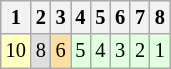<table class="wikitable" style="font-size: 85%;">
<tr>
<th>1</th>
<th>2</th>
<th>3</th>
<th>4</th>
<th>5</th>
<th>6</th>
<th>7</th>
<th>8</th>
</tr>
<tr align="center">
<td style="background:#FFFFBF;">10</td>
<td style="background:#DFDFDF;">8</td>
<td style="background:#FFDF9F;">6</td>
<td style="background:#DFFFDF;">5</td>
<td style="background:#DFFFDF;">4</td>
<td style="background:#DFFFDF;">3</td>
<td style="background:#DFFFDF;">2</td>
<td style="background:#DFFFDF;">1</td>
</tr>
</table>
